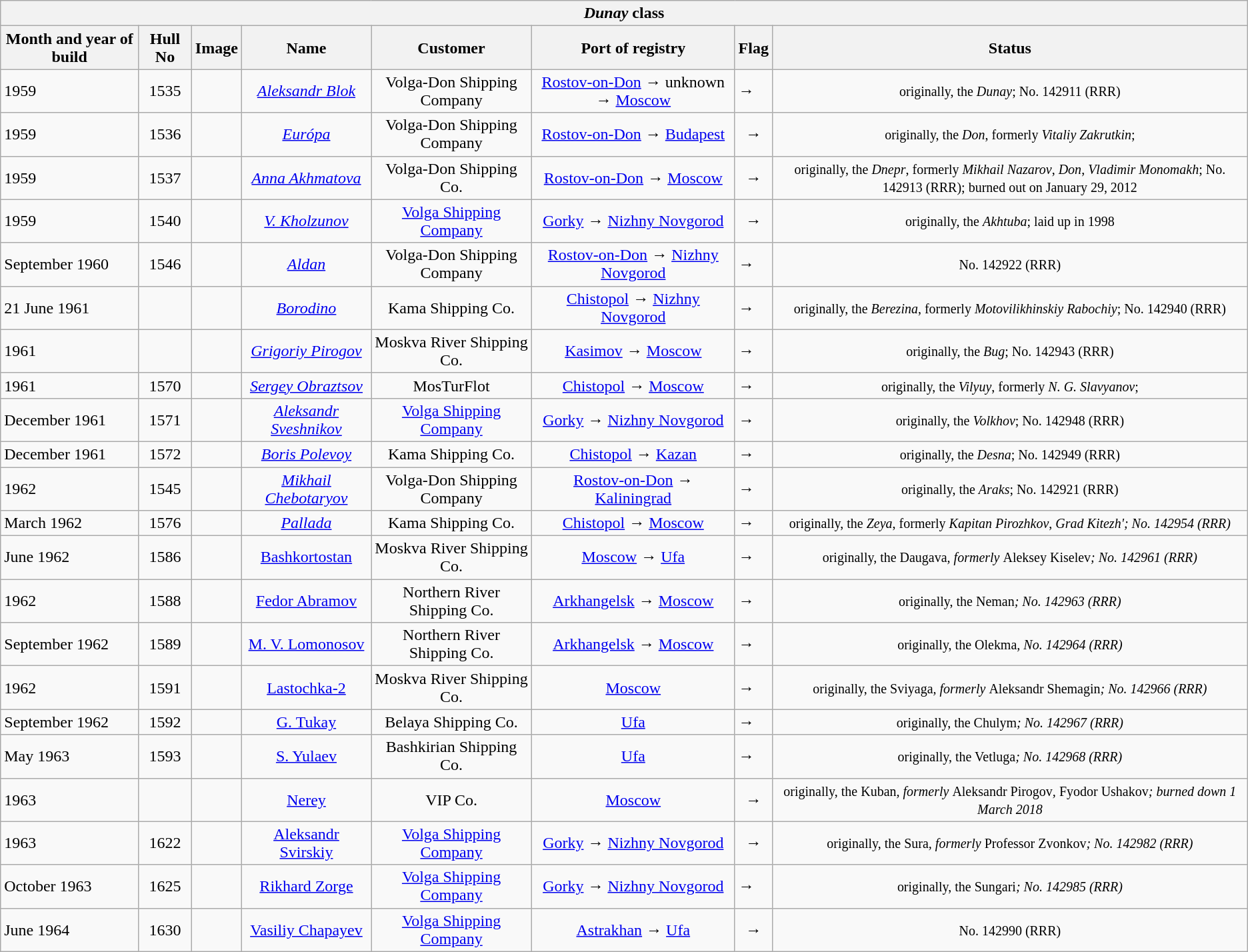<table class="wikitable" style="text-align:center">
<tr>
<th colspan="8" style="text-align:center"><em>Dunay</em> class</th>
</tr>
<tr>
<th>Month and year of build</th>
<th>Hull No</th>
<th>Image</th>
<th>Name</th>
<th>Customer</th>
<th>Port of registry</th>
<th>Flag</th>
<th>Status</th>
</tr>
<tr>
<td align=Left>1959</td>
<td>1535</td>
<td></td>
<td><em><a href='#'>Aleksandr Blok</a></em></td>
<td>Volga-Don Shipping Company</td>
<td><a href='#'>Rostov-on-Don</a> → unknown → <a href='#'>Moscow</a></td>
<td align=Left> → </td>
<td><small> originally, the <em>Dunay</em>; No. 142911 (RRR) </small></td>
</tr>
<tr>
<td align=Left>1959</td>
<td>1536</td>
<td></td>
<td><em><a href='#'>Európa</a></em></td>
<td>Volga-Don Shipping Company</td>
<td><a href='#'>Rostov-on-Don</a> → <a href='#'>Budapest</a></td>
<td> → </td>
<td><small> originally, the <em>Don</em>, formerly <em>Vitaliy Zakrutkin</em>; </small></td>
</tr>
<tr>
<td align=Left>1959</td>
<td>1537</td>
<td></td>
<td><em><a href='#'>Anna Akhmatova</a></em></td>
<td>Volga-Don Shipping Co.</td>
<td><a href='#'>Rostov-on-Don</a> → <a href='#'>Moscow</a></td>
<td> → </td>
<td><small> originally, the <em>Dnepr</em>, formerly <em>Mikhail Nazarov</em>, <em>Don</em>, <em>Vladimir Monomakh</em>; No. 142913 (RRR); burned out on January 29, 2012</small></td>
</tr>
<tr>
<td align=Left>1959</td>
<td>1540</td>
<td></td>
<td><em><a href='#'>V. Kholzunov</a></em></td>
<td><a href='#'>Volga Shipping Company</a></td>
<td><a href='#'>Gorky</a> → <a href='#'>Nizhny Novgorod</a></td>
<td> → </td>
<td><small> originally, the <em>Akhtuba</em>; laid up in 1998  </small></td>
</tr>
<tr>
<td align=Left>September 1960</td>
<td>1546</td>
<td></td>
<td><em><a href='#'>Aldan</a></em></td>
<td>Volga-Don Shipping Company</td>
<td><a href='#'>Rostov-on-Don</a> → <a href='#'>Nizhny Novgorod</a></td>
<td align=Left> → </td>
<td><small> No. 142922 (RRR) </small></td>
</tr>
<tr>
<td align=Left>21 June 1961</td>
<td></td>
<td></td>
<td><em><a href='#'>Borodino</a></em></td>
<td>Kama Shipping Co.</td>
<td><a href='#'>Chistopol</a> → <a href='#'>Nizhny Novgorod</a></td>
<td align=Left> → </td>
<td><small> originally, the <em>Berezina</em>, formerly <em>Motovilikhinskiy Rabochiy</em>; No. 142940 (RRR) </small></td>
</tr>
<tr>
<td align=Left>1961</td>
<td></td>
<td></td>
<td><em><a href='#'>Grigoriy Pirogov</a></em></td>
<td>Moskva River Shipping Co.</td>
<td><a href='#'>Kasimov</a> → <a href='#'>Moscow</a></td>
<td align=Left> → </td>
<td><small> originally, the <em>Bug</em>; No. 142943 (RRR) </small></td>
</tr>
<tr>
<td align=Left>1961</td>
<td>1570</td>
<td></td>
<td><em><a href='#'>Sergey Obraztsov</a></em></td>
<td>MosTurFlot</td>
<td><a href='#'>Chistopol</a> → <a href='#'>Moscow</a></td>
<td align=Left> → </td>
<td><small> originally, the <em>Vilyuy</em>, formerly <em>N. G. Slavyanov</em>; </small></td>
</tr>
<tr>
<td align=Left>December 1961</td>
<td>1571</td>
<td></td>
<td><em><a href='#'>Aleksandr Sveshnikov</a></em></td>
<td><a href='#'>Volga Shipping Company</a></td>
<td><a href='#'>Gorky</a> → <a href='#'>Nizhny Novgorod</a></td>
<td align=Left> → </td>
<td><small> originally, the <em>Volkhov</em>; No. 142948 (RRR) </small></td>
</tr>
<tr>
<td align=Left>December 1961</td>
<td>1572</td>
<td></td>
<td><em><a href='#'>Boris Polevoy</a></em></td>
<td>Kama Shipping Co.</td>
<td><a href='#'>Chistopol</a> → <a href='#'>Kazan</a></td>
<td align=Left> → </td>
<td><small> originally, the <em>Desna</em>; No. 142949 (RRR) </small></td>
</tr>
<tr>
<td align=Left>1962</td>
<td>1545</td>
<td></td>
<td><em><a href='#'>Mikhail Chebotaryov</a></em></td>
<td>Volga-Don Shipping Company</td>
<td><a href='#'>Rostov-on-Don</a> → <a href='#'>Kaliningrad</a></td>
<td align=Left> → </td>
<td><small> originally, the  <em>Araks</em>; No. 142921 (RRR) </small></td>
</tr>
<tr>
<td align=Left>March 1962</td>
<td>1576</td>
<td></td>
<td><em><a href='#'>Pallada</a></em></td>
<td>Kama Shipping Co.</td>
<td><a href='#'>Chistopol</a> → <a href='#'>Moscow</a></td>
<td align=Left> → </td>
<td><small> originally, the  <em>Zeya</em>, formerly <em>Kapitan Pirozhkov</em>, <em>Grad Kitezh'; No. 142954 (RRR) </small></td>
</tr>
<tr>
<td align=Left>June 1962</td>
<td>1586</td>
<td></td>
<td></em><a href='#'>Bashkortostan</a><em></td>
<td>Moskva River Shipping Co.</td>
<td><a href='#'>Moscow</a> → <a href='#'>Ufa</a></td>
<td align=Left> → </td>
<td><small> originally, the </em>Daugava<em>, formerly </em>Aleksey Kiselev<em>; No. 142961 (RRR) </small></td>
</tr>
<tr>
<td align=Left>1962</td>
<td>1588</td>
<td></td>
<td></em><a href='#'>Fedor Abramov</a><em></td>
<td>Northern River Shipping Co.</td>
<td><a href='#'>Arkhangelsk</a> → <a href='#'>Moscow</a></td>
<td align=Left> → </td>
<td><small> originally, the </em>Neman<em>; No. 142963 (RRR)</small></td>
</tr>
<tr>
<td align=Left>September 1962</td>
<td>1589</td>
<td></td>
<td></em><a href='#'>M. V. Lomonosov</a><em></td>
<td>Northern River Shipping Co.</td>
<td><a href='#'>Arkhangelsk</a> → <a href='#'>Moscow</a></td>
<td align=Left> → </td>
<td><small> originally, the </em>Olekma<em>, No. 142964 (RRR)</small></td>
</tr>
<tr>
<td align=Left>1962</td>
<td>1591</td>
<td></td>
<td></em><a href='#'>Lastochka-2</a><em></td>
<td>Moskva River Shipping Co.</td>
<td><a href='#'>Moscow</a></td>
<td align=Left> → </td>
<td><small> originally, the  </em>Sviyaga<em>, formerly </em>Aleksandr Shemagin<em>; No. 142966 (RRR) </small></td>
</tr>
<tr>
<td align=Left>September 1962</td>
<td>1592</td>
<td></td>
<td></em><a href='#'>G. Tukay</a><em></td>
<td>Belaya Shipping Co.</td>
<td><a href='#'>Ufa</a></td>
<td align=Left> → </td>
<td><small> originally, the </em>Chulym<em>; No. 142967 (RRR) </small></td>
</tr>
<tr>
<td align=Left>May 1963</td>
<td>1593</td>
<td></td>
<td></em><a href='#'>S. Yulaev</a><em></td>
<td>Bashkirian Shipping Co.</td>
<td><a href='#'>Ufa</a></td>
<td align=Left> → </td>
<td><small> originally, the </em>Vetluga<em>; No. 142968 (RRR) </small></td>
</tr>
<tr>
<td align=Left>1963</td>
<td></td>
<td></td>
<td></em><a href='#'>Nerey</a><em></td>
<td>VIP Co.</td>
<td><a href='#'>Moscow</a></td>
<td> → </td>
<td><small> originally, the </em>Kuban<em>, formerly </em>Aleksandr Pirogov<em>, </em>Fyodor Ushakov<em>; burned down 1 March 2018 </small></td>
</tr>
<tr>
<td align=Left>1963</td>
<td>1622</td>
<td></td>
<td></em><a href='#'>Aleksandr Svirskiy</a><em></td>
<td><a href='#'>Volga Shipping Company</a></td>
<td><a href='#'>Gorky</a> → <a href='#'>Nizhny Novgorod</a></td>
<td> → </td>
<td><small> originally, the </em>Sura<em>, formerly </em>Professor Zvonkov<em>; No. 142982 (RRR) </small></td>
</tr>
<tr>
<td align=Left>October 1963</td>
<td>1625</td>
<td></td>
<td></em><a href='#'>Rikhard Zorge</a><em></td>
<td><a href='#'>Volga Shipping Company</a></td>
<td><a href='#'>Gorky</a> → <a href='#'>Nizhny Novgorod</a></td>
<td align=Left> → </td>
<td><small> originally, the </em>Sungari<em>; No. 142985 (RRR) </small></td>
</tr>
<tr>
<td align=Left>June 1964</td>
<td>1630</td>
<td></td>
<td></em><a href='#'>Vasiliy Chapayev</a><em></td>
<td><a href='#'>Volga Shipping Company</a></td>
<td><a href='#'>Astrakhan</a> → <a href='#'>Ufa</a></td>
<td> → </td>
<td><small> No. 142990 (RRR) </small></td>
</tr>
</table>
